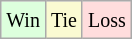<table class="wikitable">
<tr>
<td style="background:#dfd;"><small>Win</small></td>
<td bgcolor=fafad2><small>Tie</small></td>
<td style="background:#fdd;"><small>Loss</small></td>
</tr>
</table>
